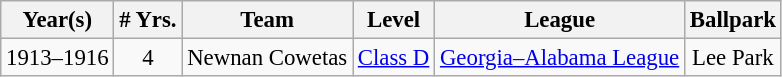<table class="wikitable" style="text-align:center; font-size: 95%;">
<tr>
<th>Year(s)</th>
<th># Yrs.</th>
<th>Team</th>
<th>Level</th>
<th>League</th>
<th>Ballpark</th>
</tr>
<tr>
<td>1913–1916</td>
<td>4</td>
<td>Newnan Cowetas</td>
<td><a href='#'>Class D</a></td>
<td><a href='#'>Georgia–Alabama League</a></td>
<td>Lee Park</td>
</tr>
</table>
